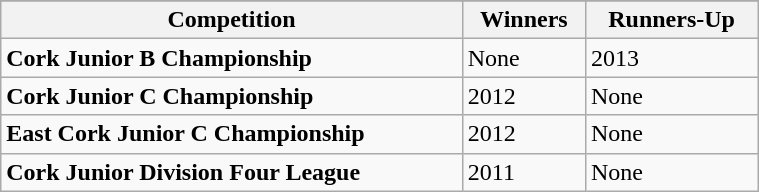<table class="wikitable" width="40%">
<tr style="text-align:center;background:Blue;color:Gold;">
</tr>
<tr>
<th><strong>Competition</strong></th>
<th><strong>Winners</strong></th>
<th><strong>Runners-Up</strong></th>
</tr>
<tr>
<td><strong>Cork Junior B Championship</strong></td>
<td>None</td>
<td>2013</td>
</tr>
<tr>
<td><strong>Cork Junior C Championship</strong></td>
<td>2012</td>
<td>None</td>
</tr>
<tr>
<td><strong>East Cork Junior C Championship</strong></td>
<td>2012</td>
<td>None</td>
</tr>
<tr>
<td><strong>Cork Junior Division Four League</strong></td>
<td>2011</td>
<td>None</td>
</tr>
</table>
